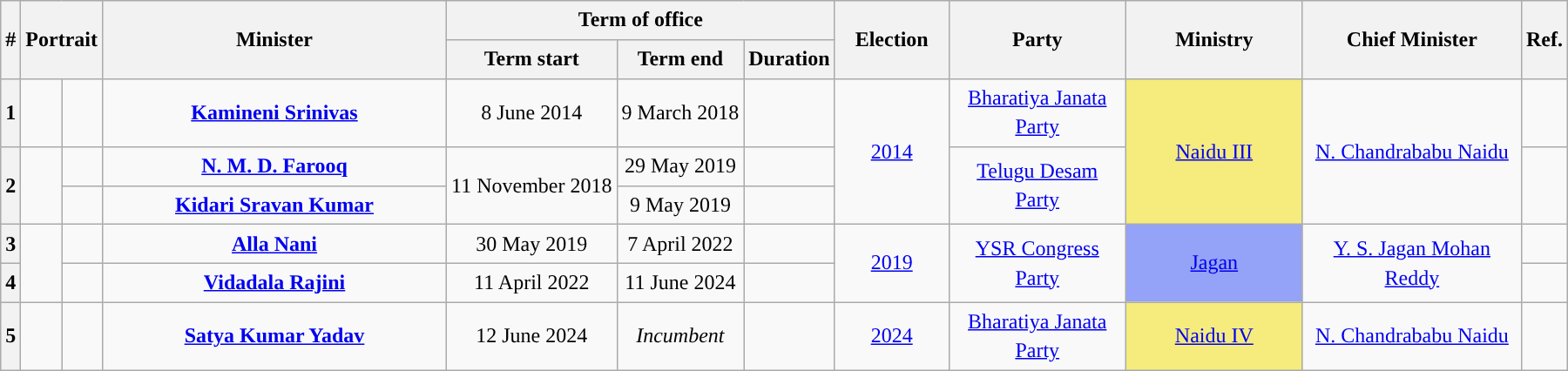<table class="wikitable" style="line-height:1.4em; text-align:center">
<tr>
<th rowspan=2>#</th>
<th rowspan=2 colspan="2">Portrait</th>
<th rowspan=2 style="width:16em">Minister<br></th>
<th colspan="3">Term of office</th>
<th rowspan=2 style="width:5em">Election<br></th>
<th rowspan=2 style="width:8em">Party</th>
<th rowspan=2 style="width:8em">Ministry</th>
<th rowspan=2 style="width:10em">Chief Minister</th>
<th rowspan=2>Ref.</th>
</tr>
<tr>
<th>Term start</th>
<th>Term end</th>
<th>Duration</th>
</tr>
<tr>
<th>1</th>
<td></td>
<td></td>
<td><strong><a href='#'>Kamineni Srinivas</a></strong><br></td>
<td>8 June 2014</td>
<td>9 March 2018</td>
<td><strong></strong></td>
<td rowspan=3><a href='#'>2014</a><br></td>
<td><a href='#'>Bharatiya Janata Party</a></td>
<td rowspan=3 bgcolor="#F5EC7D"><a href='#'>Naidu III</a></td>
<td rowspan=3><a href='#'>N. Chandrababu Naidu</a></td>
<td></td>
</tr>
<tr>
<th rowspan=2>2</th>
<td rowspan=2></td>
<td></td>
<td><strong><a href='#'>N. M. D. Farooq</a></strong><br></td>
<td rowspan =2>11 November 2018</td>
<td>29 May 2019</td>
<td><strong></strong></td>
<td rowspan=2><a href='#'>Telugu Desam Party</a></td>
<td rowspan=2></td>
</tr>
<tr>
<td></td>
<td><strong><a href='#'>Kidari Sravan Kumar</a></strong><br></td>
<td>9 May 2019</td>
<td><strong></strong></td>
</tr>
<tr>
<th>3</th>
<td rowspan=2></td>
<td></td>
<td><strong><a href='#'>Alla Nani</a></strong><br></td>
<td>30 May 2019</td>
<td>7 April 2022</td>
<td><strong></strong></td>
<td rowspan=2><a href='#'>2019</a><br></td>
<td rowspan="2"><a href='#'>YSR Congress Party</a></td>
<td rowspan=2 bgcolor="#94A2F7"><a href='#'>Jagan</a></td>
<td rowspan="2"><a href='#'>Y. S. Jagan Mohan Reddy</a></td>
<td></td>
</tr>
<tr>
<th>4</th>
<td></td>
<td><strong><a href='#'>Vidadala Rajini</a></strong><br></td>
<td>11 April 2022</td>
<td>11 June 2024</td>
<td><strong></strong></td>
<td></td>
</tr>
<tr>
<th>5</th>
<td></td>
<td></td>
<td><strong><a href='#'>Satya Kumar Yadav</a></strong><br></td>
<td>12 June 2024</td>
<td><em>Incumbent</em></td>
<td><strong></strong></td>
<td><a href='#'>2024</a><br></td>
<td><a href='#'>Bharatiya Janata Party</a></td>
<td bgcolor="#F5EC7D"><a href='#'>Naidu IV</a></td>
<td><a href='#'>N. Chandrababu Naidu</a></td>
<td></td>
</tr>
</table>
